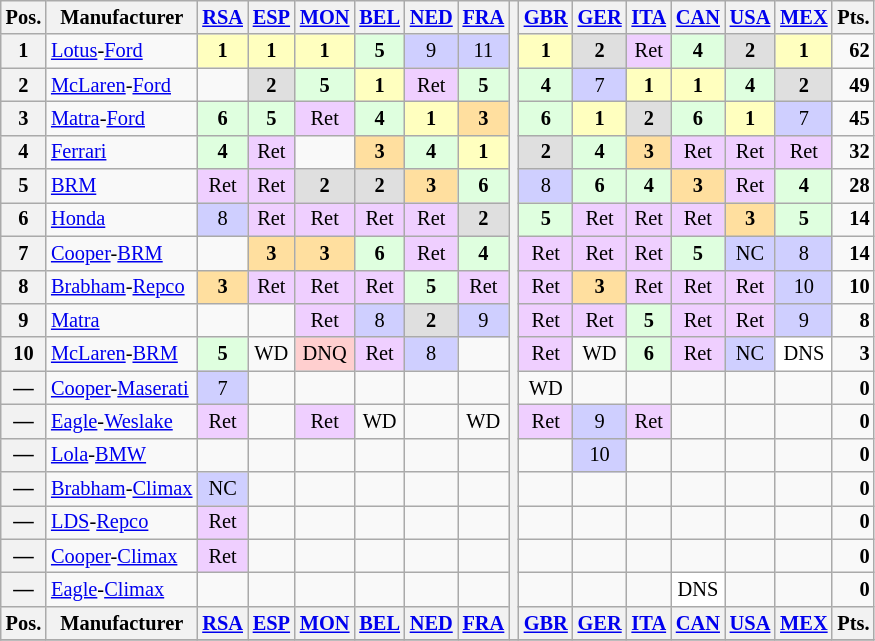<table class="wikitable" style="font-size: 85%; text-align:center;">
<tr valign="top">
<th valign="middle">Pos.</th>
<th valign="middle">Manufacturer</th>
<th><a href='#'>RSA</a><br></th>
<th><a href='#'>ESP</a><br></th>
<th><a href='#'>MON</a><br></th>
<th><a href='#'>BEL</a><br></th>
<th><a href='#'>NED</a><br></th>
<th><a href='#'>FRA</a><br></th>
<th rowspan="19"></th>
<th><a href='#'>GBR</a><br></th>
<th><a href='#'>GER</a><br></th>
<th><a href='#'>ITA</a><br></th>
<th><a href='#'>CAN</a><br></th>
<th><a href='#'>USA</a><br></th>
<th><a href='#'>MEX</a><br></th>
<th valign="middle">Pts.</th>
</tr>
<tr>
<th>1</th>
<td align="left"> <a href='#'>Lotus</a>-<a href='#'>Ford</a></td>
<td style="background:#ffffbf;"><strong>1</strong></td>
<td style="background:#ffffbf;"><strong>1</strong></td>
<td style="background:#ffffbf;"><strong>1</strong></td>
<td style="background:#dfffdf;"><strong>5</strong></td>
<td style="background:#cfcfff;">9</td>
<td style="background:#cfcfff;">11</td>
<td style="background:#ffffbf;"><strong>1</strong></td>
<td style="background:#dfdfdf;"><strong>2</strong></td>
<td style="background:#efcfff;">Ret</td>
<td style="background:#dfffdf;"><strong>4</strong></td>
<td style="background:#dfdfdf;"><strong>2</strong></td>
<td style="background:#ffffbf;"><strong>1</strong></td>
<td align="right"><strong>62</strong></td>
</tr>
<tr>
<th>2</th>
<td align="left"> <a href='#'>McLaren</a>-<a href='#'>Ford</a></td>
<td></td>
<td style="background:#dfdfdf;"><strong>2</strong></td>
<td style="background:#dfffdf;"><strong>5</strong></td>
<td style="background:#ffffbf;"><strong>1</strong></td>
<td style="background:#efcfff;">Ret</td>
<td style="background:#dfffdf;"><strong>5</strong></td>
<td style="background:#dfffdf;"><strong>4</strong></td>
<td style="background:#cfcfff;">7</td>
<td style="background:#ffffbf;"><strong>1</strong></td>
<td style="background:#ffffbf;"><strong>1</strong></td>
<td style="background:#dfffdf;"><strong>4</strong></td>
<td style="background:#dfdfdf;"><strong>2</strong></td>
<td align="right"><strong>49</strong></td>
</tr>
<tr>
<th>3</th>
<td align="left"> <a href='#'>Matra</a>-<a href='#'>Ford</a></td>
<td style="background:#dfffdf;"><strong>6</strong></td>
<td style="background:#dfffdf;"><strong>5</strong></td>
<td style="background:#efcfff;">Ret</td>
<td style="background:#dfffdf;"><strong>4</strong></td>
<td style="background:#ffffbf;"><strong>1</strong></td>
<td style="background:#ffdf9f;"><strong>3</strong></td>
<td style="background:#dfffdf;"><strong>6</strong></td>
<td style="background:#ffffbf;"><strong>1</strong></td>
<td style="background:#dfdfdf;"><strong>2</strong></td>
<td style="background:#dfffdf;"><strong>6</strong></td>
<td style="background:#ffffbf;"><strong>1</strong></td>
<td style="background:#cfcfff;">7</td>
<td align="right"><strong>45</strong></td>
</tr>
<tr>
<th>4</th>
<td align="left"> <a href='#'>Ferrari</a></td>
<td style="background:#dfffdf;"><strong>4</strong></td>
<td style="background:#efcfff;">Ret</td>
<td></td>
<td style="background:#ffdf9f;"><strong>3</strong></td>
<td style="background:#dfffdf;"><strong>4</strong></td>
<td style="background:#ffffbf;"><strong>1</strong></td>
<td style="background:#dfdfdf;"><strong>2</strong></td>
<td style="background:#dfffdf;"><strong>4</strong></td>
<td style="background:#ffdf9f;"><strong>3</strong></td>
<td style="background:#efcfff;">Ret</td>
<td style="background:#efcfff;">Ret</td>
<td style="background:#efcfff;">Ret</td>
<td align="right"><strong>32</strong></td>
</tr>
<tr>
<th>5</th>
<td align="left"> <a href='#'>BRM</a></td>
<td style="background:#efcfff;">Ret</td>
<td style="background:#efcfff;">Ret</td>
<td style="background:#dfdfdf;"><strong>2</strong></td>
<td style="background:#dfdfdf;"><strong>2</strong></td>
<td style="background:#ffdf9f;"><strong>3</strong></td>
<td style="background:#dfffdf;"><strong>6</strong></td>
<td style="background:#cfcfff;">8</td>
<td style="background:#dfffdf;"><strong>6</strong></td>
<td style="background:#dfffdf;"><strong>4</strong></td>
<td style="background:#ffdf9f;"><strong>3</strong></td>
<td style="background:#efcfff;">Ret</td>
<td style="background:#dfffdf;"><strong>4</strong></td>
<td align="right"><strong>28</strong></td>
</tr>
<tr>
<th>6</th>
<td align="left"> <a href='#'>Honda</a></td>
<td style="background:#cfcfff;">8</td>
<td style="background:#efcfff;">Ret</td>
<td style="background:#efcfff;">Ret</td>
<td style="background:#efcfff;">Ret</td>
<td style="background:#efcfff;">Ret</td>
<td style="background:#dfdfdf;"><strong>2</strong></td>
<td style="background:#dfffdf;"><strong>5</strong></td>
<td style="background:#efcfff;">Ret</td>
<td style="background:#efcfff;">Ret</td>
<td style="background:#efcfff;">Ret</td>
<td style="background:#ffdf9f;"><strong>3</strong></td>
<td style="background:#dfffdf;"><strong>5</strong></td>
<td align="right"><strong>14</strong></td>
</tr>
<tr>
<th>7</th>
<td align="left"> <a href='#'>Cooper</a>-<a href='#'>BRM</a></td>
<td></td>
<td style="background:#ffdf9f;"><strong>3</strong></td>
<td style="background:#ffdf9f;"><strong>3</strong></td>
<td style="background:#dfffdf;"><strong>6</strong></td>
<td style="background:#efcfff;">Ret</td>
<td style="background:#dfffdf;"><strong>4</strong></td>
<td style="background:#efcfff;">Ret</td>
<td style="background:#efcfff;">Ret</td>
<td style="background:#efcfff;">Ret</td>
<td style="background:#dfffdf;"><strong>5</strong></td>
<td style="background:#cfcfff;">NC</td>
<td style="background:#cfcfff;">8</td>
<td align="right"><strong>14</strong></td>
</tr>
<tr>
<th>8</th>
<td align="left"> <a href='#'>Brabham</a>-<a href='#'>Repco</a></td>
<td style="background:#ffdf9f;"><strong>3</strong></td>
<td style="background:#efcfff;">Ret</td>
<td style="background:#efcfff;">Ret</td>
<td style="background:#efcfff;">Ret</td>
<td style="background:#dfffdf;"><strong>5</strong></td>
<td style="background:#efcfff;">Ret</td>
<td style="background:#efcfff;">Ret</td>
<td style="background:#ffdf9f;"><strong>3</strong></td>
<td style="background:#efcfff;">Ret</td>
<td style="background:#efcfff;">Ret</td>
<td style="background:#efcfff;">Ret</td>
<td style="background:#cfcfff;">10</td>
<td align="right"><strong>10</strong></td>
</tr>
<tr>
<th>9</th>
<td align="left"> <a href='#'>Matra</a></td>
<td></td>
<td></td>
<td style="background:#efcfff;">Ret</td>
<td style="background:#cfcfff;">8</td>
<td style="background:#dfdfdf;"><strong>2</strong></td>
<td style="background:#cfcfff;">9</td>
<td style="background:#efcfff;">Ret</td>
<td style="background:#efcfff;">Ret</td>
<td style="background:#dfffdf;"><strong>5</strong></td>
<td style="background:#efcfff;">Ret</td>
<td style="background:#efcfff;">Ret</td>
<td style="background:#cfcfff;">9</td>
<td align="right"><strong>8</strong></td>
</tr>
<tr>
<th>10</th>
<td align="left"> <a href='#'>McLaren</a>-<a href='#'>BRM</a></td>
<td style="background:#dfffdf;"><strong>5</strong></td>
<td>WD</td>
<td style="background:#FFCFCF;">DNQ</td>
<td style="background:#efcfff;">Ret</td>
<td style="background:#cfcfff;">8</td>
<td></td>
<td style="background:#efcfff;">Ret</td>
<td>WD</td>
<td style="background:#dfffdf;"><strong>6</strong></td>
<td style="background:#efcfff;">Ret</td>
<td style="background:#cfcfff;">NC</td>
<td style="background:#ffffff;">DNS</td>
<td align="right"><strong>3</strong></td>
</tr>
<tr>
<th>—</th>
<td align="left"> <a href='#'>Cooper</a>-<a href='#'>Maserati</a></td>
<td style="background:#cfcfff;">7</td>
<td></td>
<td></td>
<td></td>
<td></td>
<td></td>
<td>WD</td>
<td></td>
<td></td>
<td></td>
<td></td>
<td></td>
<td align="right"><strong>0</strong></td>
</tr>
<tr>
<th>—</th>
<td align="left"> <a href='#'>Eagle</a>-<a href='#'>Weslake</a></td>
<td style="background:#efcfff;">Ret</td>
<td></td>
<td style="background:#efcfff;">Ret</td>
<td>WD</td>
<td></td>
<td>WD</td>
<td style="background:#efcfff;">Ret</td>
<td style="background:#cfcfff;">9</td>
<td style="background:#efcfff;">Ret</td>
<td></td>
<td></td>
<td></td>
<td align="right"><strong>0</strong></td>
</tr>
<tr>
<th>—</th>
<td align="left"> <a href='#'>Lola</a>-<a href='#'>BMW</a></td>
<td></td>
<td></td>
<td></td>
<td></td>
<td></td>
<td></td>
<td></td>
<td style="background:#cfcfff;">10</td>
<td></td>
<td></td>
<td></td>
<td></td>
<td align="right"><strong>0</strong></td>
</tr>
<tr>
<th>—</th>
<td align="left"> <a href='#'>Brabham</a>-<a href='#'>Climax</a></td>
<td style="background:#cfcfff;">NC</td>
<td></td>
<td></td>
<td></td>
<td></td>
<td></td>
<td></td>
<td></td>
<td></td>
<td></td>
<td></td>
<td></td>
<td align="right"><strong>0</strong></td>
</tr>
<tr>
<th>—</th>
<td align="left"> <a href='#'>LDS</a>-<a href='#'>Repco</a></td>
<td style="background:#efcfff;">Ret</td>
<td></td>
<td></td>
<td></td>
<td></td>
<td></td>
<td></td>
<td></td>
<td></td>
<td></td>
<td></td>
<td></td>
<td align="right"><strong>0</strong></td>
</tr>
<tr>
<th>—</th>
<td align="left"> <a href='#'>Cooper</a>-<a href='#'>Climax</a></td>
<td style="background:#efcfff;">Ret</td>
<td></td>
<td></td>
<td></td>
<td></td>
<td></td>
<td></td>
<td></td>
<td></td>
<td></td>
<td></td>
<td></td>
<td align="right"><strong>0</strong></td>
</tr>
<tr>
<th>—</th>
<td align="left"> <a href='#'>Eagle</a>-<a href='#'>Climax</a></td>
<td></td>
<td></td>
<td></td>
<td></td>
<td></td>
<td></td>
<td></td>
<td></td>
<td></td>
<td style="background:#ffffff;">DNS</td>
<td></td>
<td></td>
<td align="right"><strong>0</strong></td>
</tr>
<tr valign="top">
<th valign="middle">Pos.</th>
<th valign="middle">Manufacturer</th>
<th><a href='#'>RSA</a><br></th>
<th><a href='#'>ESP</a><br></th>
<th><a href='#'>MON</a><br></th>
<th><a href='#'>BEL</a><br></th>
<th><a href='#'>NED</a><br></th>
<th><a href='#'>FRA</a><br></th>
<th><a href='#'>GBR</a><br></th>
<th><a href='#'>GER</a><br></th>
<th><a href='#'>ITA</a><br></th>
<th><a href='#'>CAN</a><br></th>
<th><a href='#'>USA</a><br></th>
<th><a href='#'>MEX</a><br></th>
<th valign="middle">Pts.</th>
</tr>
<tr>
</tr>
</table>
